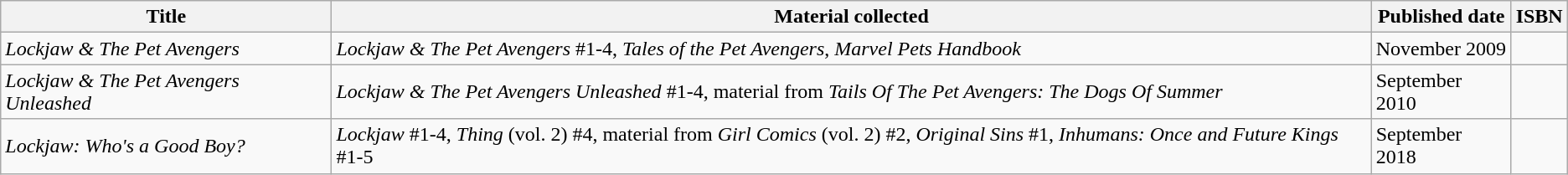<table class="wikitable">
<tr>
<th>Title</th>
<th>Material collected</th>
<th>Published date</th>
<th>ISBN</th>
</tr>
<tr>
<td><em>Lockjaw & The Pet Avengers</em></td>
<td><em>Lockjaw & The Pet Avengers</em> #1-4, <em>Tales of the Pet Avengers</em>, <em>Marvel Pets Handbook</em></td>
<td>November 2009</td>
<td></td>
</tr>
<tr>
<td><em>Lockjaw & The Pet Avengers Unleashed</em></td>
<td><em>Lockjaw & The Pet Avengers Unleashed</em> #1-4, material from <em>Tails Of The Pet Avengers: The Dogs Of Summer</em></td>
<td>September 2010</td>
<td></td>
</tr>
<tr>
<td><em>Lockjaw: Who's a Good Boy?</em></td>
<td><em>Lockjaw</em> #1-4, <em>Thing</em> (vol. 2) #4, material from <em>Girl Comics</em> (vol. 2) #2, <em>Original Sins</em> #1, <em>Inhumans: Once and Future Kings</em> #1-5</td>
<td>September 2018</td>
<td></td>
</tr>
</table>
